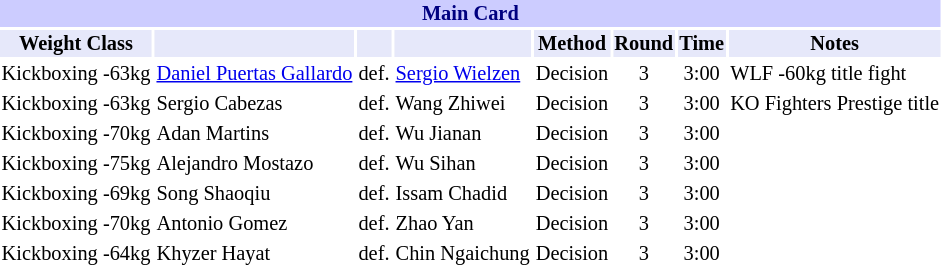<table class="toccolours" style="font-size: 85%;">
<tr>
<th colspan="8" style="background-color: #ccf; color: #000080; text-align: center;"><strong>Main Card</strong></th>
</tr>
<tr>
<th colspan="1" style="background-color: #E6E8FA; color: #000000; text-align: center;">Weight Class</th>
<th colspan="1" style="background-color: #E6E8FA; color: #000000; text-align: center;"></th>
<th colspan="1" style="background-color: #E6E8FA; color: #000000; text-align: center;"></th>
<th colspan="1" style="background-color: #E6E8FA; color: #000000; text-align: center;"></th>
<th colspan="1" style="background-color: #E6E8FA; color: #000000; text-align: center;">Method</th>
<th colspan="1" style="background-color: #E6E8FA; color: #000000; text-align: center;">Round</th>
<th colspan="1" style="background-color: #E6E8FA; color: #000000; text-align: center;">Time</th>
<th colspan="1" style="background-color: #E6E8FA; color: #000000; text-align: center;">Notes</th>
</tr>
<tr>
<td>Kickboxing -63kg</td>
<td> <a href='#'>Daniel Puertas Gallardo</a></td>
<td align=center>def.</td>
<td> <a href='#'>Sergio Wielzen</a></td>
<td>Decision</td>
<td align=center>3</td>
<td align=center>3:00</td>
<td>WLF -60kg title fight</td>
</tr>
<tr>
<td>Kickboxing -63kg</td>
<td> Sergio Cabezas</td>
<td align=center>def.</td>
<td> Wang Zhiwei</td>
<td>Decision</td>
<td align=center>3</td>
<td align=center>3:00</td>
<td>KO Fighters Prestige title</td>
</tr>
<tr>
<td>Kickboxing -70kg</td>
<td> Adan Martins</td>
<td align=center>def.</td>
<td> Wu Jianan</td>
<td>Decision</td>
<td align=center>3</td>
<td align=center>3:00</td>
<td></td>
</tr>
<tr>
<td>Kickboxing -75kg</td>
<td> Alejandro Mostazo</td>
<td align=center>def.</td>
<td> Wu Sihan</td>
<td>Decision</td>
<td align=center>3</td>
<td align=center>3:00</td>
<td></td>
</tr>
<tr>
<td>Kickboxing -69kg</td>
<td> Song Shaoqiu</td>
<td align=center>def.</td>
<td> Issam Chadid</td>
<td>Decision</td>
<td align=center>3</td>
<td align=center>3:00</td>
<td></td>
</tr>
<tr>
<td>Kickboxing -70kg</td>
<td> Antonio Gomez</td>
<td align=center>def.</td>
<td> Zhao Yan</td>
<td>Decision</td>
<td align=center>3</td>
<td align=center>3:00</td>
<td></td>
</tr>
<tr>
<td>Kickboxing -64kg</td>
<td> Khyzer Hayat</td>
<td align=center>def.</td>
<td> Chin Ngaichung</td>
<td>Decision</td>
<td align=center>3</td>
<td align=center>3:00</td>
<td></td>
</tr>
</table>
